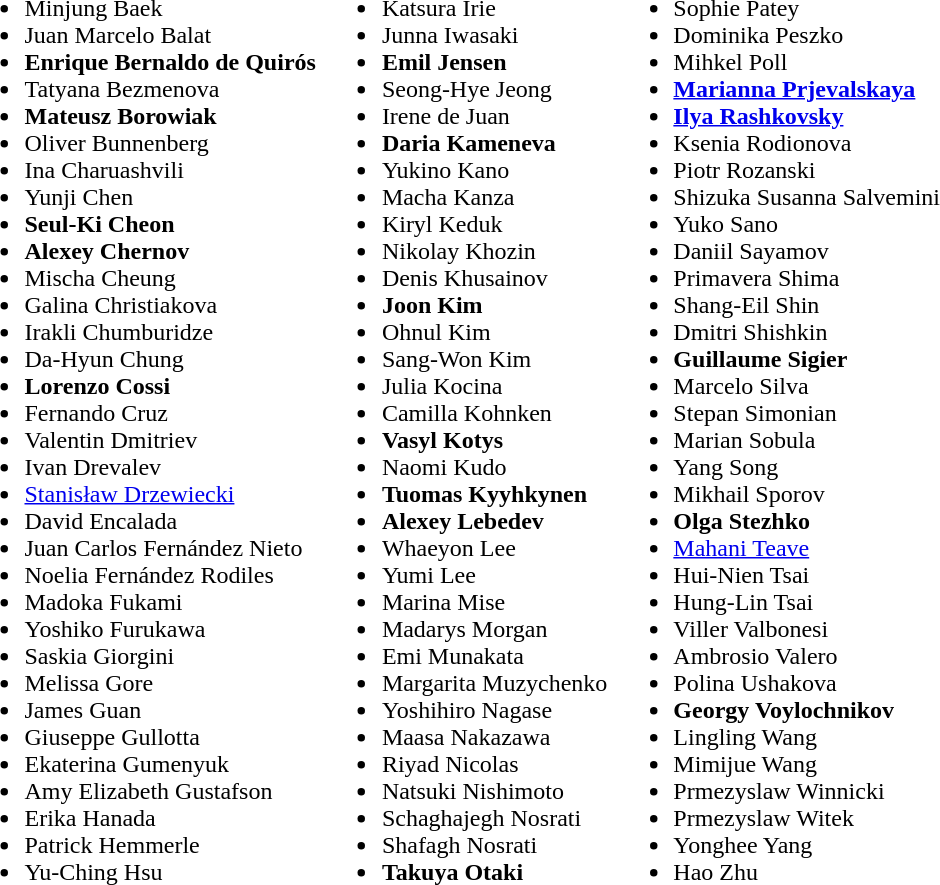<table>
<tr>
<td valign="top"><br><ul><li> Minjung Baek</li><li> Juan Marcelo Balat</li><li> <strong>Enrique Bernaldo de Quirós</strong></li><li> Tatyana Bezmenova</li><li> <strong>Mateusz Borowiak</strong></li><li> Oliver Bunnenberg</li><li> Ina Charuashvili</li><li> Yunji Chen</li><li> <strong>Seul-Ki Cheon</strong></li><li> <strong>Alexey Chernov</strong></li><li> Mischa Cheung</li><li> Galina Christiakova</li><li> Irakli Chumburidze</li><li> Da-Hyun Chung</li><li> <strong>Lorenzo Cossi</strong></li><li> Fernando Cruz</li><li> Valentin Dmitriev</li><li> Ivan Drevalev</li><li> <a href='#'>Stanisław Drzewiecki</a></li><li> David Encalada</li><li> Juan Carlos Fernández Nieto</li><li> Noelia Fernández Rodiles</li><li> Madoka Fukami</li><li> Yoshiko Furukawa</li><li> Saskia Giorgini</li><li> Melissa Gore</li><li> James Guan</li><li> Giuseppe Gullotta</li><li> Ekaterina Gumenyuk</li><li> Amy Elizabeth Gustafson</li><li> Erika Hanada</li><li> Patrick Hemmerle</li><li> Yu-Ching Hsu</li></ul></td>
<td valign="top"><br><ul><li> Katsura Irie</li><li> Junna Iwasaki</li><li> <strong>Emil Jensen</strong></li><li> Seong-Hye Jeong</li><li> Irene de Juan</li><li> <strong>Daria Kameneva</strong></li><li> Yukino Kano</li><li> Macha Kanza</li><li> Kiryl Keduk</li><li> Nikolay Khozin</li><li> Denis Khusainov</li><li> <strong>Joon Kim</strong></li><li> Ohnul Kim</li><li> Sang-Won Kim</li><li> Julia Kocina</li><li> Camilla Kohnken</li><li> <strong>Vasyl Kotys</strong></li><li> Naomi Kudo</li><li> <strong>Tuomas Kyyhkynen</strong></li><li> <strong>Alexey Lebedev</strong></li><li> Whaeyon Lee</li><li> Yumi Lee</li><li> Marina Mise</li><li> Madarys Morgan</li><li> Emi Munakata</li><li> Margarita Muzychenko</li><li> Yoshihiro Nagase</li><li> Maasa Nakazawa</li><li> Riyad Nicolas</li><li> Natsuki Nishimoto</li><li> Schaghajegh Nosrati</li><li> Shafagh Nosrati</li><li> <strong>Takuya Otaki</strong></li></ul></td>
<td valign="top"><br><ul><li> Sophie Patey</li><li> Dominika Peszko</li><li> Mihkel Poll</li><li> <strong><a href='#'>Marianna Prjevalskaya</a></strong></li><li> <strong><a href='#'>Ilya Rashkovsky</a></strong></li><li> Ksenia Rodionova</li><li> Piotr Rozanski</li><li> Shizuka Susanna Salvemini</li><li> Yuko Sano</li><li> Daniil Sayamov</li><li> Primavera Shima</li><li> Shang-Eil Shin</li><li> Dmitri Shishkin</li><li> <strong>Guillaume Sigier</strong></li><li> Marcelo Silva</li><li> Stepan Simonian</li><li> Marian Sobula</li><li> Yang Song</li><li> Mikhail Sporov</li><li> <strong>Olga Stezhko</strong></li><li> <a href='#'>Mahani Teave</a></li><li> Hui-Nien Tsai</li><li> Hung-Lin Tsai</li><li> Viller Valbonesi</li><li> Ambrosio Valero</li><li> Polina Ushakova</li><li> <strong>Georgy Voylochnikov</strong></li><li> Lingling Wang</li><li> Mimijue Wang</li><li> Prmezyslaw Winnicki</li><li> Prmezyslaw Witek</li><li> Yonghee Yang</li><li> Hao Zhu</li></ul></td>
</tr>
</table>
